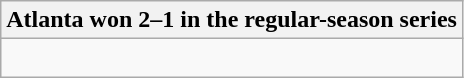<table class="wikitable collapsible collapsed">
<tr>
<th>Atlanta won 2–1 in the regular-season series</th>
</tr>
<tr>
<td><br>

</td>
</tr>
</table>
